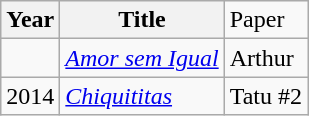<table class="wikitable sortable">
<tr>
<th>Year</th>
<th>Title</th>
<td>Paper</td>
</tr>
<tr>
<td></td>
<td><em><a href='#'>Amor sem Igual</a></em></td>
<td>Arthur</td>
</tr>
<tr>
<td>2014</td>
<td><em><a href='#'>Chiquititas</a></em></td>
<td>Tatu #2</td>
</tr>
</table>
